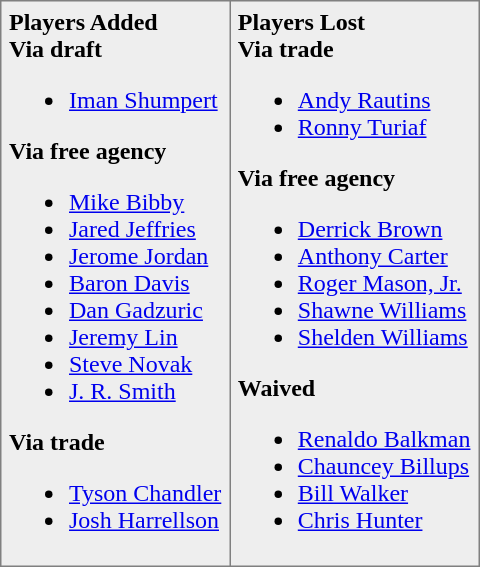<table border="1" style="border-collapse:collapse; background:#eee;"  cellpadding="5">
<tr>
<td valign="top"><strong>Players Added</strong><br><strong>Via draft</strong><ul><li><a href='#'>Iman Shumpert</a></li></ul><strong>Via free agency</strong><ul><li><a href='#'>Mike Bibby</a></li><li><a href='#'>Jared Jeffries</a></li><li><a href='#'>Jerome Jordan</a></li><li><a href='#'>Baron Davis</a></li><li><a href='#'>Dan Gadzuric</a></li><li><a href='#'>Jeremy Lin</a></li><li><a href='#'>Steve Novak</a></li><li><a href='#'>J. R. Smith</a></li></ul><strong>Via trade</strong><ul><li><a href='#'>Tyson Chandler</a></li><li><a href='#'>Josh Harrellson</a></li></ul></td>
<td valign="top"><strong>Players Lost</strong><br><strong>Via trade</strong><ul><li><a href='#'>Andy Rautins</a></li><li><a href='#'>Ronny Turiaf</a></li></ul><strong>Via free agency</strong><ul><li><a href='#'>Derrick Brown</a></li><li><a href='#'>Anthony Carter</a></li><li><a href='#'>Roger Mason, Jr.</a></li><li><a href='#'>Shawne Williams</a></li><li><a href='#'>Shelden Williams</a></li></ul><strong>Waived</strong><ul><li><a href='#'>Renaldo Balkman</a></li><li><a href='#'>Chauncey Billups</a></li><li><a href='#'>Bill Walker</a></li><li><a href='#'>Chris Hunter</a></li></ul></td>
</tr>
</table>
